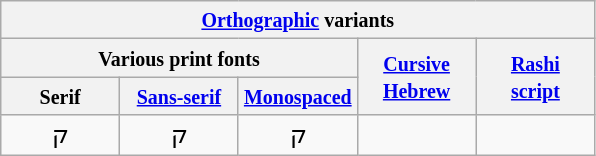<table class="wikitable" style="text-align:center;">
<tr>
<th colspan="5"><small><a href='#'>Orthographic</a> variants</small></th>
</tr>
<tr>
<th colspan="3"><small>Various print fonts</small></th>
<th rowspan="2"><small><a href='#'>Cursive<br>Hebrew</a></small></th>
<th rowspan="2"><small><a href='#'>Rashi<br>script</a></small></th>
</tr>
<tr>
<th><small>Serif</small></th>
<th><small><a href='#'>Sans-serif</a></small></th>
<th><small><a href='#'>Monospaced</a></small></th>
</tr>
<tr>
<td width="20%"><span>ק</span></td>
<td width="20%"><span>ק</span></td>
<td width="20%"><span>ק</span></td>
<td width="20%"></td>
<td width="20%"></td>
</tr>
</table>
